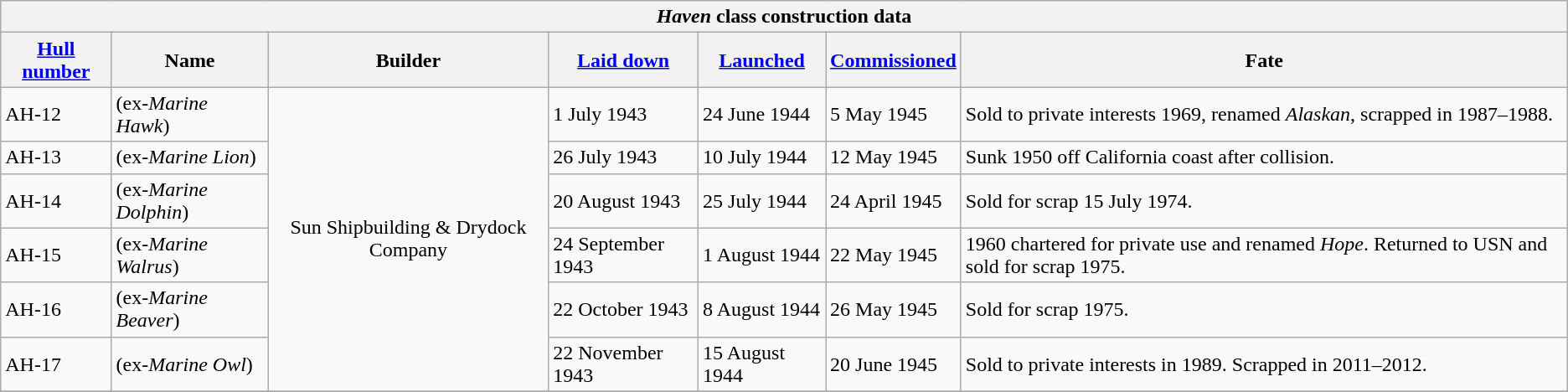<table class="wikitable">
<tr>
<th colspan="7"><em>Haven</em> class construction data</th>
</tr>
<tr>
<th scope="col"><a href='#'>Hull number</a></th>
<th scope="col">Name</th>
<th scope="col">Builder</th>
<th scope="col"><a href='#'>Laid down</a></th>
<th scope="col"><a href='#'>Launched</a></th>
<th scope="col"><a href='#'>Commissioned</a></th>
<th scope="col">Fate</th>
</tr>
<tr>
<td>AH-12</td>
<td> (ex-<em>Marine Hawk</em>)</td>
<td rowspan="6" align="center">Sun Shipbuilding & Drydock Company</td>
<td>1 July 1943</td>
<td>24 June 1944</td>
<td>5 May 1945</td>
<td>Sold to private interests 1969, renamed <em>Alaskan</em>, scrapped in 1987–1988.</td>
</tr>
<tr>
<td>AH-13</td>
<td> (ex-<em>Marine Lion</em>)</td>
<td>26 July 1943</td>
<td>10 July 1944</td>
<td>12 May 1945</td>
<td>Sunk 1950 off California coast after collision.</td>
</tr>
<tr>
<td>AH-14</td>
<td> (ex-<em>Marine Dolphin</em>)</td>
<td>20 August 1943</td>
<td>25 July 1944</td>
<td>24 April 1945</td>
<td>Sold for scrap 15 July 1974.</td>
</tr>
<tr>
<td>AH-15</td>
<td> (ex-<em>Marine Walrus</em>)</td>
<td>24 September 1943</td>
<td>1 August 1944</td>
<td>22 May 1945</td>
<td>1960 chartered for private use and renamed <em>Hope</em>. Returned to USN and sold for scrap 1975.</td>
</tr>
<tr>
<td>AH-16</td>
<td> (ex-<em>Marine Beaver</em>)</td>
<td>22 October 1943</td>
<td>8 August 1944</td>
<td>26 May 1945</td>
<td>Sold for scrap 1975.</td>
</tr>
<tr>
<td>AH-17</td>
<td> (ex-<em>Marine Owl</em>)</td>
<td>22 November 1943</td>
<td>15 August 1944</td>
<td>20 June 1945</td>
<td>Sold to private interests in 1989. Scrapped in 2011–2012.</td>
</tr>
<tr>
</tr>
</table>
